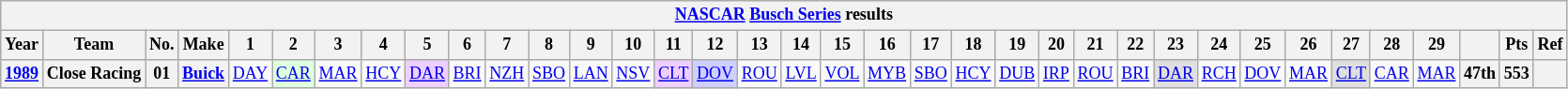<table class="wikitable" style="text-align:center; font-size:75%">
<tr>
<th colspan=42><a href='#'>NASCAR</a> <a href='#'>Busch Series</a> results</th>
</tr>
<tr>
<th>Year</th>
<th>Team</th>
<th>No.</th>
<th>Make</th>
<th>1</th>
<th>2</th>
<th>3</th>
<th>4</th>
<th>5</th>
<th>6</th>
<th>7</th>
<th>8</th>
<th>9</th>
<th>10</th>
<th>11</th>
<th>12</th>
<th>13</th>
<th>14</th>
<th>15</th>
<th>16</th>
<th>17</th>
<th>18</th>
<th>19</th>
<th>20</th>
<th>21</th>
<th>22</th>
<th>23</th>
<th>24</th>
<th>25</th>
<th>26</th>
<th>27</th>
<th>28</th>
<th>29</th>
<th></th>
<th>Pts</th>
<th>Ref</th>
</tr>
<tr>
<th><a href='#'>1989</a></th>
<th>Close Racing</th>
<th>01</th>
<th><a href='#'>Buick</a></th>
<td><a href='#'>DAY</a></td>
<td style="background:#DFFFDF;"><a href='#'>CAR</a><br></td>
<td><a href='#'>MAR</a></td>
<td><a href='#'>HCY</a></td>
<td style="background:#EFCFFF;"><a href='#'>DAR</a><br></td>
<td><a href='#'>BRI</a></td>
<td><a href='#'>NZH</a></td>
<td><a href='#'>SBO</a></td>
<td><a href='#'>LAN</a></td>
<td><a href='#'>NSV</a></td>
<td style="background:#EFCFFF;"><a href='#'>CLT</a><br></td>
<td style="background:#CFCFFF;"><a href='#'>DOV</a><br></td>
<td><a href='#'>ROU</a></td>
<td><a href='#'>LVL</a></td>
<td><a href='#'>VOL</a></td>
<td><a href='#'>MYB</a></td>
<td><a href='#'>SBO</a></td>
<td><a href='#'>HCY</a></td>
<td><a href='#'>DUB</a></td>
<td><a href='#'>IRP</a></td>
<td><a href='#'>ROU</a></td>
<td><a href='#'>BRI</a></td>
<td style="background:#DFDFDF;"><a href='#'>DAR</a><br></td>
<td><a href='#'>RCH</a></td>
<td><a href='#'>DOV</a></td>
<td><a href='#'>MAR</a></td>
<td style="background:#DFDFDF;"><a href='#'>CLT</a><br></td>
<td><a href='#'>CAR</a></td>
<td><a href='#'>MAR</a></td>
<th>47th</th>
<th>553</th>
<th></th>
</tr>
</table>
